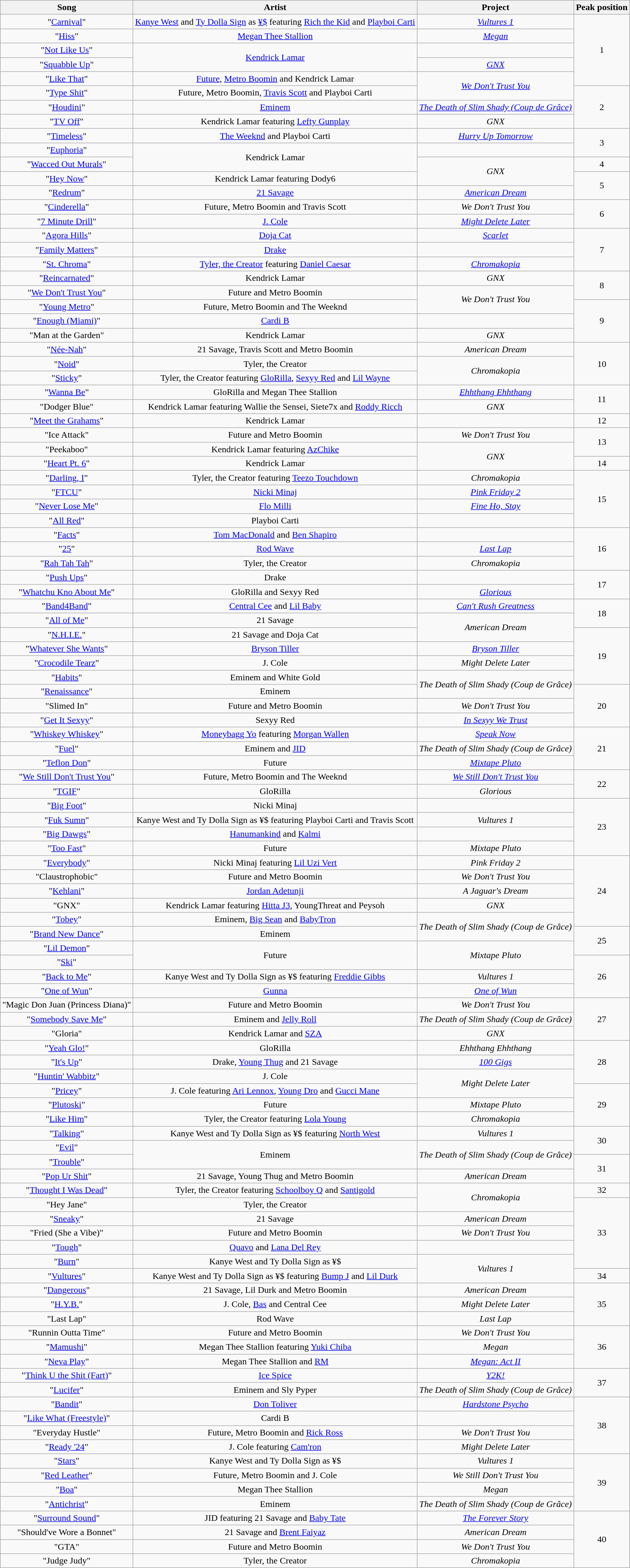<table class="wikitable sortable plainrowheaders" style="text-align:center;">
<tr>
<th scope="col">Song</th>
<th scope="col">Artist</th>
<th scope="col">Project</th>
<th scope="col">Peak position</th>
</tr>
<tr>
<td>"<a href='#'>Carnival</a>"</td>
<td><a href='#'>Kanye West</a> and <a href='#'>Ty Dolla Sign</a> as <a href='#'>¥$</a> featuring <a href='#'>Rich the Kid</a> and <a href='#'>Playboi Carti</a></td>
<td><em><a href='#'>Vultures 1</a></em></td>
<td rowspan="5">1</td>
</tr>
<tr>
<td>"<a href='#'>Hiss</a>"</td>
<td><a href='#'>Megan Thee Stallion</a></td>
<td><em><a href='#'>Megan</a></em></td>
</tr>
<tr>
<td>"<a href='#'>Not Like Us</a>"</td>
<td rowspan="2"><a href='#'>Kendrick Lamar</a></td>
<td></td>
</tr>
<tr>
<td>"<a href='#'>Squabble Up</a>"</td>
<td><em><a href='#'>GNX</a></em></td>
</tr>
<tr>
<td>"<a href='#'>Like That</a>"</td>
<td><a href='#'>Future</a>, <a href='#'>Metro Boomin</a> and Kendrick Lamar</td>
<td rowspan="2"><em><a href='#'>We Don't Trust You</a></em></td>
</tr>
<tr>
<td>"<a href='#'>Type Shit</a>"</td>
<td>Future, Metro Boomin, <a href='#'>Travis Scott</a> and Playboi Carti</td>
<td rowspan="3">2</td>
</tr>
<tr>
<td>"<a href='#'>Houdini</a>"</td>
<td><a href='#'>Eminem</a></td>
<td><em><a href='#'>The Death of Slim Shady (Coup de Grâce)</a></em></td>
</tr>
<tr>
<td>"<a href='#'>TV Off</a>"</td>
<td>Kendrick Lamar featuring <a href='#'>Lefty Gunplay</a></td>
<td><em>GNX</em></td>
</tr>
<tr>
<td>"<a href='#'>Timeless</a>"</td>
<td><a href='#'>The Weeknd</a> and Playboi Carti</td>
<td><em><a href='#'>Hurry Up Tomorrow</a></em></td>
<td rowspan="2">3</td>
</tr>
<tr>
<td>"<a href='#'>Euphoria</a>"</td>
<td rowspan="2">Kendrick Lamar</td>
<td></td>
</tr>
<tr>
<td>"<a href='#'>Wacced Out Murals</a>"</td>
<td rowspan="2"><em>GNX</em></td>
<td>4</td>
</tr>
<tr>
<td>"<a href='#'>Hey Now</a>"</td>
<td>Kendrick Lamar featuring Dody6</td>
<td rowspan="2">5</td>
</tr>
<tr>
<td>"<a href='#'>Redrum</a>"</td>
<td><a href='#'>21 Savage</a></td>
<td><em><a href='#'>American Dream</a></em></td>
</tr>
<tr>
<td>"<a href='#'>Cinderella</a>"</td>
<td>Future, Metro Boomin and Travis Scott</td>
<td><em>We Don't Trust You</em></td>
<td rowspan="2">6</td>
</tr>
<tr>
<td>"<a href='#'>7 Minute Drill</a>"</td>
<td><a href='#'>J. Cole</a></td>
<td><em><a href='#'>Might Delete Later</a></em></td>
</tr>
<tr>
<td>"<a href='#'>Agora Hills</a>"</td>
<td><a href='#'>Doja Cat</a></td>
<td><em><a href='#'>Scarlet</a></em></td>
<td rowspan="3">7</td>
</tr>
<tr>
<td>"<a href='#'>Family Matters</a>"</td>
<td><a href='#'>Drake</a></td>
<td></td>
</tr>
<tr>
<td>"<a href='#'>St. Chroma</a>"</td>
<td><a href='#'>Tyler, the Creator</a> featuring <a href='#'>Daniel Caesar</a></td>
<td><em><a href='#'>Chromakopia</a></em></td>
</tr>
<tr>
<td>"<a href='#'>Reincarnated</a>"</td>
<td>Kendrick Lamar</td>
<td><em>GNX</em></td>
<td rowspan="2">8</td>
</tr>
<tr>
<td>"<a href='#'>We Don't Trust You</a>"</td>
<td>Future and Metro Boomin</td>
<td rowspan="2"><em>We Don't Trust You</em></td>
</tr>
<tr>
<td>"<a href='#'>Young Metro</a>"</td>
<td>Future, Metro Boomin and The Weeknd</td>
<td rowspan="3">9</td>
</tr>
<tr>
<td>"<a href='#'>Enough (Miami)</a>"</td>
<td><a href='#'>Cardi B</a></td>
<td></td>
</tr>
<tr>
<td>"Man at the Garden"</td>
<td>Kendrick Lamar</td>
<td><em>GNX</em></td>
</tr>
<tr>
<td>"<a href='#'>Née-Nah</a>"</td>
<td>21 Savage, Travis Scott and Metro Boomin</td>
<td><em>American Dream</em></td>
<td rowspan="3">10</td>
</tr>
<tr>
<td>"<a href='#'>Noid</a>"</td>
<td>Tyler, the Creator</td>
<td rowspan="2"><em>Chromakopia</em></td>
</tr>
<tr>
<td>"<a href='#'>Sticky</a>"</td>
<td>Tyler, the Creator featuring <a href='#'>GloRilla</a>, <a href='#'>Sexyy Red</a> and <a href='#'>Lil Wayne</a></td>
</tr>
<tr>
<td>"<a href='#'>Wanna Be</a>"</td>
<td>GloRilla and Megan Thee Stallion</td>
<td><em><a href='#'>Ehhthang Ehhthang</a></em></td>
<td rowspan="2">11</td>
</tr>
<tr>
<td>"Dodger Blue"</td>
<td>Kendrick Lamar featuring Wallie the Sensei, Siete7x and <a href='#'>Roddy Ricch</a></td>
<td><em>GNX</em></td>
</tr>
<tr>
<td>"<a href='#'>Meet the Grahams</a>"</td>
<td>Kendrick Lamar</td>
<td></td>
<td>12</td>
</tr>
<tr>
<td>"Ice Attack"</td>
<td>Future and Metro Boomin</td>
<td><em>We Don't Trust You</em></td>
<td rowspan="2">13</td>
</tr>
<tr>
<td>"Peekaboo"</td>
<td>Kendrick Lamar featuring <a href='#'>AzChike</a></td>
<td rowspan="2"><em>GNX</em></td>
</tr>
<tr>
<td>"<a href='#'>Heart Pt. 6</a>"</td>
<td>Kendrick Lamar</td>
<td>14</td>
</tr>
<tr>
<td>"<a href='#'>Darling, I</a>"</td>
<td>Tyler, the Creator featuring <a href='#'>Teezo Touchdown</a></td>
<td><em>Chromakopia</em></td>
<td rowspan="4">15</td>
</tr>
<tr>
<td>"<a href='#'>FTCU</a>"</td>
<td><a href='#'>Nicki Minaj</a></td>
<td><em><a href='#'>Pink Friday 2</a></em></td>
</tr>
<tr>
<td>"<a href='#'>Never Lose Me</a>"</td>
<td><a href='#'>Flo Milli</a></td>
<td><em><a href='#'>Fine Ho, Stay</a></em></td>
</tr>
<tr>
<td>"<a href='#'>All Red</a>"</td>
<td>Playboi Carti</td>
<td></td>
</tr>
<tr>
<td>"<a href='#'>Facts</a>"</td>
<td><a href='#'>Tom MacDonald</a> and <a href='#'>Ben Shapiro</a></td>
<td></td>
<td rowspan="3">16</td>
</tr>
<tr>
<td>"<a href='#'>25</a>"</td>
<td><a href='#'>Rod Wave</a></td>
<td><em><a href='#'>Last Lap</a></em></td>
</tr>
<tr>
<td>"<a href='#'>Rah Tah Tah</a>"</td>
<td>Tyler, the Creator</td>
<td><em>Chromakopia</em></td>
</tr>
<tr>
<td>"<a href='#'>Push Ups</a>"</td>
<td>Drake</td>
<td></td>
<td rowspan="2">17</td>
</tr>
<tr>
<td>"<a href='#'>Whatchu Kno About Me</a>"</td>
<td>GloRilla and Sexyy Red</td>
<td><em><a href='#'>Glorious</a></em></td>
</tr>
<tr>
<td>"<a href='#'>Band4Band</a>"</td>
<td><a href='#'>Central Cee</a> and <a href='#'>Lil Baby</a></td>
<td><em><a href='#'>Can't Rush Greatness</a></em></td>
<td rowspan="2">18</td>
</tr>
<tr>
<td>"<a href='#'>All of Me</a>"</td>
<td>21 Savage</td>
<td rowspan="2"><em>American Dream</em></td>
</tr>
<tr>
<td>"<a href='#'>N.H.I.E.</a>"</td>
<td>21 Savage and Doja Cat</td>
<td rowspan="4">19</td>
</tr>
<tr>
<td>"<a href='#'>Whatever She Wants</a>"</td>
<td><a href='#'>Bryson Tiller</a></td>
<td><em><a href='#'>Bryson Tiller</a></em></td>
</tr>
<tr>
<td>"<a href='#'>Crocodile Tearz</a>"</td>
<td>J. Cole</td>
<td><em>Might Delete Later</em></td>
</tr>
<tr>
<td>"<a href='#'>Habits</a>"</td>
<td>Eminem and White Gold</td>
<td rowspan="2"><em>The Death of Slim Shady (Coup de Grâce)</em></td>
</tr>
<tr>
<td>"<a href='#'>Renaissance</a>"</td>
<td>Eminem</td>
<td rowspan="3">20</td>
</tr>
<tr>
<td>"Slimed In"</td>
<td>Future and Metro Boomin</td>
<td><em>We Don't Trust You</em></td>
</tr>
<tr>
<td>"<a href='#'>Get It Sexyy</a>"</td>
<td>Sexyy Red</td>
<td><em><a href='#'>In Sexyy We Trust</a></em></td>
</tr>
<tr>
<td>"<a href='#'>Whiskey Whiskey</a>"</td>
<td><a href='#'>Moneybagg Yo</a> featuring <a href='#'>Morgan Wallen</a></td>
<td><em><a href='#'>Speak Now</a></em></td>
<td rowspan="3">21</td>
</tr>
<tr>
<td>"<a href='#'>Fuel</a>"</td>
<td>Eminem and <a href='#'>JID</a></td>
<td><em>The Death of Slim Shady (Coup de Grâce)</em></td>
</tr>
<tr>
<td>"<a href='#'>Teflon Don</a>"</td>
<td>Future</td>
<td><em><a href='#'>Mixtape Pluto</a></em></td>
</tr>
<tr>
<td>"<a href='#'>We Still Don't Trust You</a>"</td>
<td>Future, Metro Boomin and The Weeknd</td>
<td><em><a href='#'>We Still Don't Trust You</a></em></td>
<td rowspan="2">22</td>
</tr>
<tr>
<td>"<a href='#'>TGIF</a>"</td>
<td>GloRilla</td>
<td><em>Glorious</em></td>
</tr>
<tr>
<td>"<a href='#'>Big Foot</a>"</td>
<td>Nicki Minaj</td>
<td></td>
<td rowspan="4">23</td>
</tr>
<tr>
<td>"<a href='#'>Fuk Sumn</a>"</td>
<td>Kanye West and Ty Dolla Sign as ¥$ featuring Playboi Carti and Travis Scott</td>
<td><em>Vultures 1</em></td>
</tr>
<tr>
<td>"<a href='#'>Big Dawgs</a>"</td>
<td><a href='#'>Hanumankind</a> and <a href='#'>Kalmi</a></td>
<td></td>
</tr>
<tr>
<td>"<a href='#'>Too Fast</a>"</td>
<td>Future</td>
<td><em>Mixtape Pluto</em></td>
</tr>
<tr>
<td>"<a href='#'>Everybody</a>"</td>
<td>Nicki Minaj featuring <a href='#'>Lil Uzi Vert</a></td>
<td><em>Pink Friday 2</em></td>
<td rowspan="5">24</td>
</tr>
<tr>
<td>"Claustrophobic"</td>
<td>Future and Metro Boomin</td>
<td><em>We Don't Trust You</em></td>
</tr>
<tr>
<td>"<a href='#'>Kehlani</a>"</td>
<td><a href='#'>Jordan Adetunji</a></td>
<td><em>A Jaguar's Dream</em></td>
</tr>
<tr>
<td>"GNX"</td>
<td>Kendrick Lamar featuring <a href='#'>Hitta J3</a>, YoungThreat and Peysoh</td>
<td><em>GNX</em></td>
</tr>
<tr>
<td>"<a href='#'>Tobey</a>"</td>
<td>Eminem, <a href='#'>Big Sean</a> and <a href='#'>BabyTron</a></td>
<td rowspan="2"><em>The Death of Slim Shady (Coup de Grâce)</em></td>
</tr>
<tr>
<td>"<a href='#'>Brand New Dance</a>"</td>
<td>Eminem</td>
<td rowspan="2">25</td>
</tr>
<tr>
<td>"<a href='#'>Lil Demon</a>"</td>
<td rowspan="2">Future</td>
<td rowspan="2"><em>Mixtape Pluto</em></td>
</tr>
<tr>
<td>"<a href='#'>Ski</a>"</td>
<td rowspan="3">26</td>
</tr>
<tr>
<td>"<a href='#'>Back to Me</a>"</td>
<td>Kanye West and Ty Dolla Sign as ¥$ featuring <a href='#'>Freddie Gibbs</a></td>
<td><em>Vultures 1</em></td>
</tr>
<tr>
<td>"<a href='#'>One of Wun</a>"</td>
<td><a href='#'>Gunna</a></td>
<td><em><a href='#'>One of Wun</a></em></td>
</tr>
<tr>
<td>"Magic Don Juan (Princess Diana)"</td>
<td>Future and Metro Boomin</td>
<td><em>We Don't Trust You</em></td>
<td rowspan="3">27</td>
</tr>
<tr>
<td>"<a href='#'>Somebody Save Me</a>"</td>
<td>Eminem and <a href='#'>Jelly Roll</a></td>
<td><em>The Death of Slim Shady (Coup de Grâce)</em></td>
</tr>
<tr>
<td>"Gloria"</td>
<td>Kendrick Lamar and <a href='#'>SZA</a></td>
<td><em>GNX</em></td>
</tr>
<tr>
<td>"<a href='#'>Yeah Glo!</a>"</td>
<td>GloRilla</td>
<td><em>Ehhthang Ehhthang</em></td>
<td rowspan="3">28</td>
</tr>
<tr>
<td>"<a href='#'>It's Up</a>"</td>
<td>Drake, <a href='#'>Young Thug</a> and 21 Savage</td>
<td><em><a href='#'>100 Gigs</a></em></td>
</tr>
<tr>
<td>"<a href='#'>Huntin' Wabbitz</a>"</td>
<td>J. Cole</td>
<td rowspan="2"><em>Might Delete Later</em></td>
</tr>
<tr>
<td>"<a href='#'>Pricey</a>"</td>
<td>J. Cole featuring <a href='#'>Ari Lennox</a>, <a href='#'>Young Dro</a> and <a href='#'>Gucci Mane</a></td>
<td rowspan="3">29</td>
</tr>
<tr>
<td>"<a href='#'>Plutoski</a>"</td>
<td>Future</td>
<td><em>Mixtape Pluto</em></td>
</tr>
<tr>
<td>"<a href='#'>Like Him</a>"</td>
<td>Tyler, the Creator featuring <a href='#'>Lola Young</a></td>
<td><em>Chromakopia</em></td>
</tr>
<tr>
<td>"<a href='#'>Talking</a>"</td>
<td>Kanye West and Ty Dolla Sign as ¥$ featuring <a href='#'>North West</a></td>
<td><em>Vultures 1</em></td>
<td rowspan="2">30</td>
</tr>
<tr>
<td>"<a href='#'>Evil</a>"</td>
<td rowspan="2">Eminem</td>
<td rowspan="2"><em>The Death of Slim Shady (Coup de Grâce)</em></td>
</tr>
<tr>
<td>"<a href='#'>Trouble</a>"</td>
<td rowspan="2">31</td>
</tr>
<tr>
<td>"<a href='#'>Pop Ur Shit</a>"</td>
<td>21 Savage, Young Thug and Metro Boomin</td>
<td><em>American Dream</em></td>
</tr>
<tr>
<td>"<a href='#'>Thought I Was Dead</a>"</td>
<td>Tyler, the Creator featuring <a href='#'>Schoolboy Q</a> and <a href='#'>Santigold</a></td>
<td rowspan="2"><em>Chromakopia</em></td>
<td>32</td>
</tr>
<tr>
<td>"Hey Jane"</td>
<td>Tyler, the Creator</td>
<td rowspan="5">33</td>
</tr>
<tr>
<td>"<a href='#'>Sneaky</a>"</td>
<td>21 Savage</td>
<td><em>American Dream</em></td>
</tr>
<tr>
<td>"Fried (She a Vibe)"</td>
<td>Future and Metro Boomin</td>
<td><em>We Don't Trust You</em></td>
</tr>
<tr>
<td>"<a href='#'>Tough</a>"</td>
<td><a href='#'>Quavo</a> and <a href='#'>Lana Del Rey</a></td>
<td></td>
</tr>
<tr>
<td>"<a href='#'>Burn</a>"</td>
<td>Kanye West and Ty Dolla Sign as ¥$</td>
<td rowspan="2"><em>Vultures 1</em></td>
</tr>
<tr>
<td>"<a href='#'>Vultures</a>"</td>
<td>Kanye West and Ty Dolla Sign as ¥$ featuring <a href='#'>Bump J</a> and <a href='#'>Lil Durk</a></td>
<td>34</td>
</tr>
<tr>
<td>"<a href='#'>Dangerous</a>"</td>
<td>21 Savage, Lil Durk and Metro Boomin</td>
<td><em>American Dream</em></td>
<td rowspan="3">35</td>
</tr>
<tr>
<td>"<a href='#'>H.Y.B.</a>"</td>
<td>J. Cole, <a href='#'>Bas</a> and Central Cee</td>
<td><em>Might Delete Later</em></td>
</tr>
<tr>
<td>"Last Lap"</td>
<td>Rod Wave</td>
<td><em>Last Lap</em></td>
</tr>
<tr>
<td>"Runnin Outta Time"</td>
<td>Future and Metro Boomin</td>
<td><em>We Don't Trust You</em></td>
<td rowspan="3">36</td>
</tr>
<tr>
<td>"<a href='#'>Mamushi</a>"</td>
<td>Megan Thee Stallion featuring <a href='#'>Yuki Chiba</a></td>
<td><em>Megan</em></td>
</tr>
<tr>
<td>"<a href='#'>Neva Play</a>"</td>
<td>Megan Thee Stallion and <a href='#'>RM</a></td>
<td><em><a href='#'>Megan: Act II</a></em></td>
</tr>
<tr>
<td>"<a href='#'>Think U the Shit (Fart)</a>"</td>
<td><a href='#'>Ice Spice</a></td>
<td><em><a href='#'>Y2K!</a></em></td>
<td rowspan="2">37</td>
</tr>
<tr>
<td>"<a href='#'>Lucifer</a>"</td>
<td>Eminem and Sly Pyper</td>
<td><em>The Death of Slim Shady (Coup de Grâce)</em></td>
</tr>
<tr>
<td>"<a href='#'>Bandit</a>"</td>
<td><a href='#'>Don Toliver</a></td>
<td><em><a href='#'>Hardstone Psycho</a></em></td>
<td rowspan="4">38</td>
</tr>
<tr>
<td>"<a href='#'>Like What (Freestyle)</a>"</td>
<td>Cardi B</td>
<td></td>
</tr>
<tr>
<td>"Everyday Hustle"</td>
<td>Future, Metro Boomin and <a href='#'>Rick Ross</a></td>
<td><em>We Don't Trust You</em></td>
</tr>
<tr>
<td>"<a href='#'>Ready '24</a>"</td>
<td>J. Cole featuring <a href='#'>Cam'ron</a></td>
<td><em>Might Delete Later</em></td>
</tr>
<tr>
<td>"<a href='#'>Stars</a>"</td>
<td>Kanye West and Ty Dolla Sign as ¥$</td>
<td><em>Vultures 1</em></td>
<td rowspan="4">39</td>
</tr>
<tr>
<td>"<a href='#'>Red Leather</a>"</td>
<td>Future, Metro Boomin and J. Cole</td>
<td><em>We Still Don't Trust You</em></td>
</tr>
<tr>
<td>"<a href='#'>Boa</a>"</td>
<td>Megan Thee Stallion</td>
<td><em>Megan</em></td>
</tr>
<tr>
<td>"<a href='#'>Antichrist</a>"</td>
<td>Eminem</td>
<td><em>The Death of Slim Shady (Coup de Grâce)</em></td>
</tr>
<tr>
<td>"<a href='#'>Surround Sound</a>"</td>
<td>JID featuring 21 Savage and <a href='#'>Baby Tate</a></td>
<td><em><a href='#'>The Forever Story</a></em></td>
<td rowspan="4">40</td>
</tr>
<tr>
<td>"Should've Wore a Bonnet"</td>
<td>21 Savage and <a href='#'>Brent Faiyaz</a></td>
<td><em>American Dream</em></td>
</tr>
<tr>
<td>"GTA"</td>
<td>Future and Metro Boomin</td>
<td><em>We Don't Trust You</em></td>
</tr>
<tr>
<td>"Judge Judy"</td>
<td>Tyler, the Creator</td>
<td><em>Chromakopia</em></td>
</tr>
</table>
